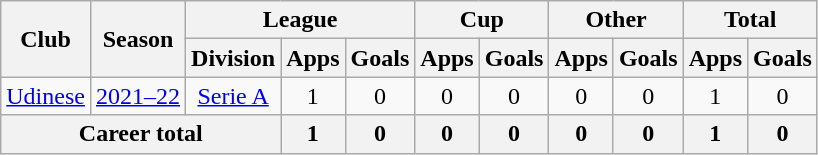<table class="wikitable" style="text-align: center">
<tr>
<th rowspan="2">Club</th>
<th rowspan="2">Season</th>
<th colspan="3">League</th>
<th colspan="2">Cup</th>
<th colspan="2">Other</th>
<th colspan="2">Total</th>
</tr>
<tr>
<th>Division</th>
<th>Apps</th>
<th>Goals</th>
<th>Apps</th>
<th>Goals</th>
<th>Apps</th>
<th>Goals</th>
<th>Apps</th>
<th>Goals</th>
</tr>
<tr>
<td><a href='#'>Udinese</a></td>
<td><a href='#'>2021–22</a></td>
<td><a href='#'>Serie A</a></td>
<td>1</td>
<td>0</td>
<td>0</td>
<td>0</td>
<td>0</td>
<td>0</td>
<td>1</td>
<td>0</td>
</tr>
<tr>
<th colspan="3">Career total</th>
<th>1</th>
<th>0</th>
<th>0</th>
<th>0</th>
<th>0</th>
<th>0</th>
<th>1</th>
<th>0</th>
</tr>
</table>
